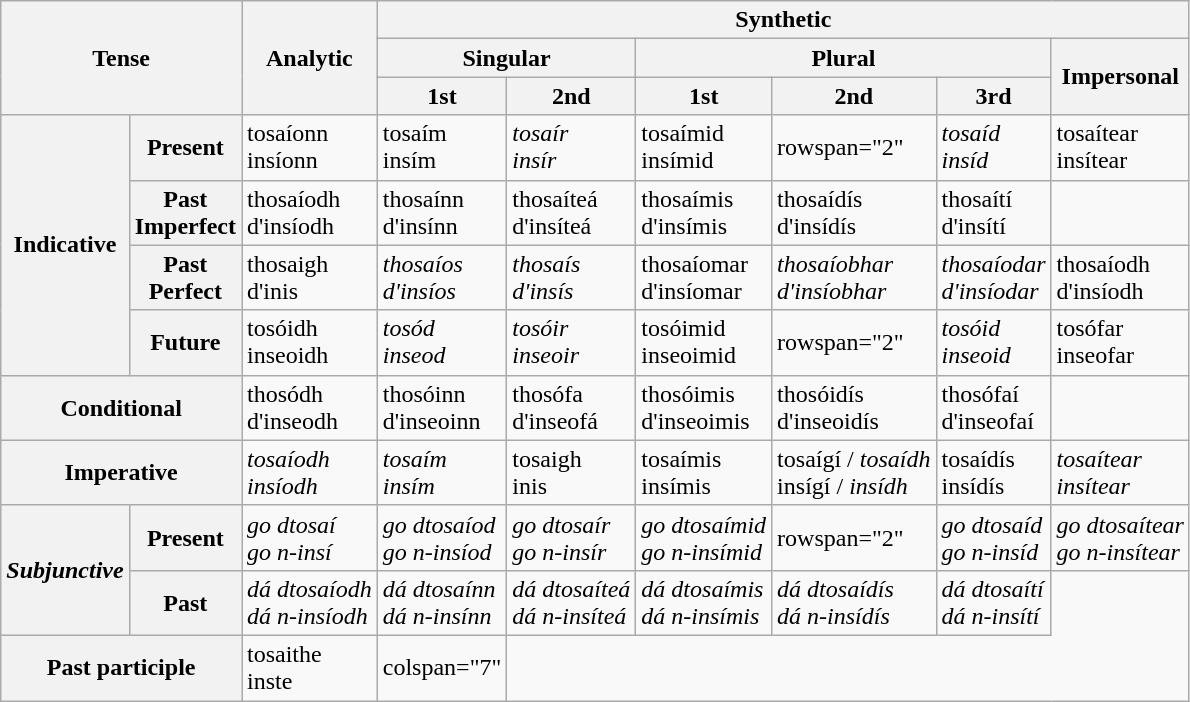<table class="wikitable mw-collapsible">
<tr>
<th colspan="2" rowspan="3">Tense</th>
<th rowspan="3">Analytic</th>
<th colspan="6">Synthetic</th>
</tr>
<tr>
<th colspan="2">Singular</th>
<th colspan="3">Plural</th>
<th rowspan="2">Impersonal</th>
</tr>
<tr>
<th>1st</th>
<th>2nd</th>
<th>1st</th>
<th>2nd</th>
<th>3rd</th>
</tr>
<tr>
<th rowspan="4">Indicative</th>
<th>Present</th>
<td>tosaíonn<br>insíonn</td>
<td>tosaím<br>insím</td>
<td><em>tosaír<br>insír</em></td>
<td>tosaímid<br>insímid</td>
<td>rowspan="2" </td>
<td><em>tosaíd<br>insíd</em></td>
<td>tosaítear<br>insítear</td>
</tr>
<tr>
<th>Past<br>Imperfect</th>
<td>thosaíodh<br>d'insíodh</td>
<td>thosaínn<br>d'insínn</td>
<td>thosaíteá<br>d'insíteá</td>
<td>thosaímis<br>d'insímis</td>
<td>thosaídís<br>d'insídís</td>
<td>thosaítí<br>d'insítí</td>
</tr>
<tr>
<th>Past<br>Perfect</th>
<td>thosaigh<br>d'inis</td>
<td><em>thosaíos<br>d'insíos</em></td>
<td><em>thosaís<br>d'insís</em></td>
<td>thosaíomar<br>d'insíomar</td>
<td><em>thosaíobhar<br>d'insíobhar</em></td>
<td><em>thosaíodar<br>d'insíodar</em></td>
<td>thosaíodh<br>d'insíodh</td>
</tr>
<tr>
<th>Future</th>
<td>tosóidh<br>inseoidh</td>
<td><em>tosód<br>inseod</em></td>
<td><em>tosóir<br>inseoir</em></td>
<td>tosóimid<br>inseoimid</td>
<td>rowspan="2" </td>
<td><em>tosóid<br>inseoid</em></td>
<td>tosófar<br>inseofar</td>
</tr>
<tr>
<th colspan="2">Conditional</th>
<td>thosódh<br>d'inseodh</td>
<td>thosóinn<br>d'inseoinn</td>
<td>thosófa<br>d'inseofá</td>
<td>thosóimis<br>d'inseoimis</td>
<td>thosóidís<br>d'inseoidís</td>
<td>thosófaí<br>d'inseofaí</td>
</tr>
<tr>
<th colspan="2">Imperative</th>
<td><em>tosaíodh<br>insíodh</em></td>
<td><em>tosaím<br>insím</em></td>
<td>tosaigh<br>inis</td>
<td>tosaímis<br>insímis</td>
<td>tosaígí / <em>tosaídh</em><br>insígí / <em>insídh</em></td>
<td>tosaídís<br>insídís</td>
<td><em>tosaítear<br>insítear</em></td>
</tr>
<tr>
<th rowspan="2"><em>Subjunctive</em></th>
<th>Present</th>
<td><em>go dtosaí<br>go n-insí</em></td>
<td><em>go dtosaíod<br>go n-insíod</em></td>
<td><em>go dtosaír<br>go n-insír</em></td>
<td><em>go dtosaímid<br>go n-insímid</em></td>
<td>rowspan="2" </td>
<td><em>go dtosaíd<br>go n-insíd</em></td>
<td><em>go dtosaítear<br>go n-insítear</em></td>
</tr>
<tr>
<th>Past</th>
<td><em>dá dtosaíodh<br>dá n-insíodh</em></td>
<td><em>dá dtosaínn<br>dá n-insínn</em></td>
<td><em>dá dtosaíteá<br>dá n-insíteá</em></td>
<td><em>dá dtosaímis<br>dá n-insímis</em></td>
<td><em>dá dtosaídís<br>dá n-insídís</em></td>
<td><em>dá dtosaítí<br>dá n-insítí</em></td>
</tr>
<tr>
<th colspan="2">Past participle</th>
<td>tosaithe<br>inste</td>
<td>colspan="7" </td>
</tr>
</table>
